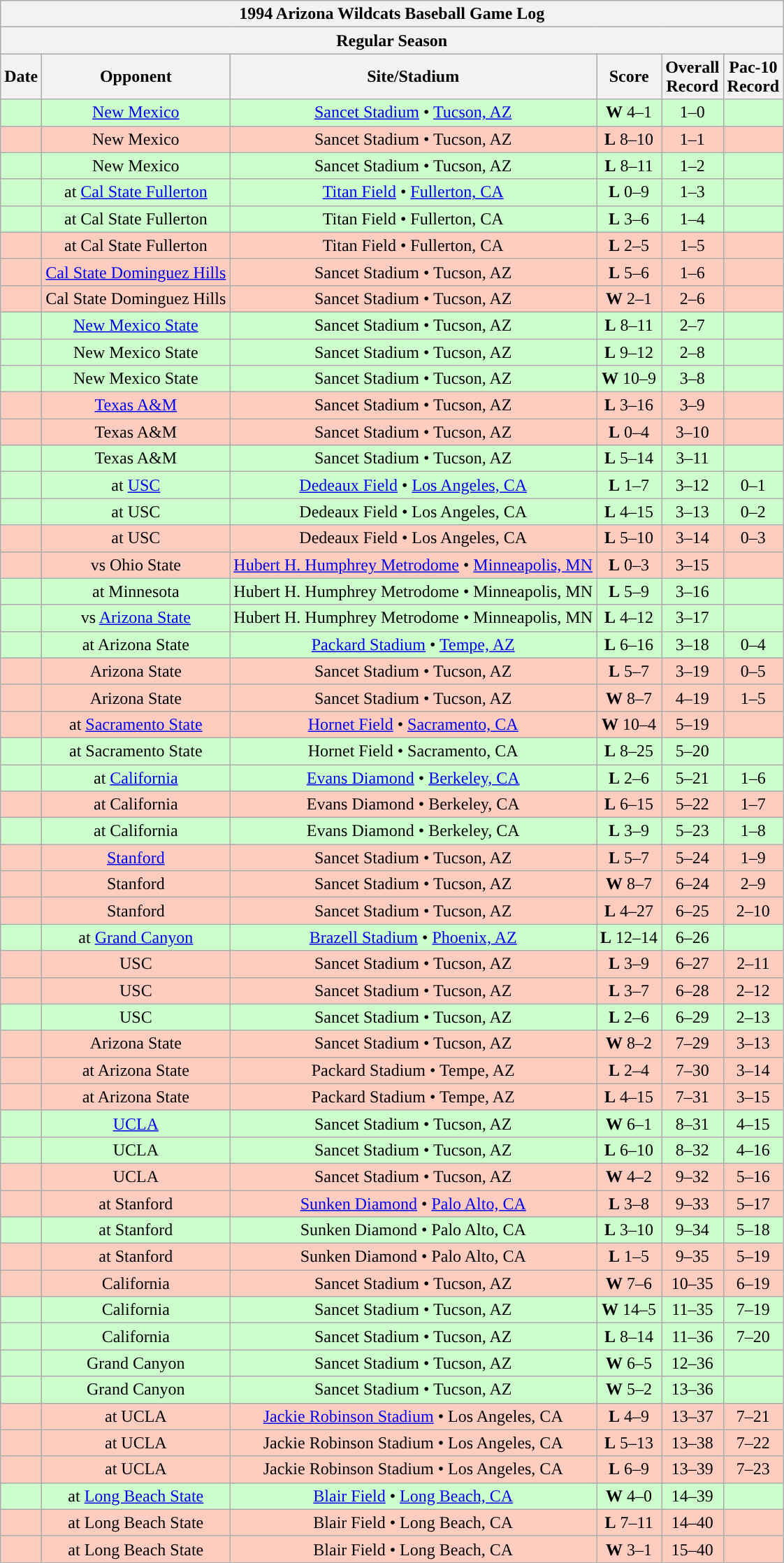<table class="wikitable">
<tr>
<th colspan="6">1994 Arizona Wildcats Baseball Game Log</th>
</tr>
<tr>
<th colspan="6">Regular Season</th>
</tr>
<tr>
<th>Date</th>
<th>Opponent</th>
<th>Site/Stadium</th>
<th>Score</th>
<th>Overall<br>Record</th>
<th>Pac-10<br>Record</th>
</tr>
<tr bgcolor="ccffcc" align="center">
<td></td>
<td><a href='#'>New Mexico</a></td>
<td><a href='#'>Sancet Stadium</a> • <a href='#'>Tucson, AZ</a></td>
<td><strong>W</strong> 4–1</td>
<td>1–0</td>
<td></td>
</tr>
<tr bgcolor="ffccc" align="center">
<td></td>
<td>New Mexico</td>
<td>Sancet Stadium • Tucson, AZ</td>
<td><strong>L</strong> 8–10</td>
<td>1–1</td>
<td></td>
</tr>
<tr bgcolor="ccffcc" align="center">
<td></td>
<td>New Mexico</td>
<td>Sancet Stadium • Tucson, AZ</td>
<td><strong>L</strong> 8–11</td>
<td>1–2</td>
<td></td>
</tr>
<tr bgcolor="ccffcc" align="center">
<td></td>
<td>at <a href='#'>Cal State Fullerton</a></td>
<td><a href='#'>Titan Field</a> • <a href='#'>Fullerton, CA</a></td>
<td><strong>L</strong> 0–9</td>
<td>1–3</td>
<td></td>
</tr>
<tr bgcolor="ccffcc" align="center">
<td></td>
<td>at Cal State Fullerton</td>
<td>Titan Field • Fullerton, CA</td>
<td><strong>L</strong> 3–6</td>
<td>1–4</td>
<td></td>
</tr>
<tr bgcolor="ffccc" align="center">
<td></td>
<td>at Cal State Fullerton</td>
<td>Titan Field • Fullerton, CA</td>
<td><strong>L</strong> 2–5</td>
<td>1–5</td>
<td></td>
</tr>
<tr bgcolor="ffccc" align="center">
<td></td>
<td><a href='#'>Cal State Dominguez Hills</a></td>
<td>Sancet Stadium • Tucson, AZ</td>
<td><strong>L</strong> 5–6</td>
<td>1–6</td>
<td></td>
</tr>
<tr bgcolor="ffccc" align="center">
<td></td>
<td>Cal State Dominguez Hills</td>
<td>Sancet Stadium • Tucson, AZ</td>
<td><strong>W</strong> 2–1</td>
<td>2–6</td>
<td></td>
</tr>
<tr bgcolor="ccffcc" align="center">
<td></td>
<td><a href='#'>New Mexico State</a></td>
<td>Sancet Stadium • Tucson, AZ</td>
<td><strong>L</strong> 8–11</td>
<td>2–7</td>
<td></td>
</tr>
<tr bgcolor="ccffcc" align="center">
<td></td>
<td>New Mexico State</td>
<td>Sancet Stadium • Tucson, AZ</td>
<td><strong>L</strong> 9–12</td>
<td>2–8</td>
<td></td>
</tr>
<tr bgcolor="ccffcc" align="center">
<td></td>
<td>New Mexico State</td>
<td>Sancet Stadium • Tucson, AZ</td>
<td><strong>W</strong> 10–9</td>
<td>3–8</td>
<td></td>
</tr>
<tr bgcolor="ffccc" align="center">
<td></td>
<td><a href='#'>Texas A&M</a></td>
<td>Sancet Stadium • Tucson, AZ</td>
<td><strong>L</strong> 3–16</td>
<td>3–9</td>
<td></td>
</tr>
<tr bgcolor="ffccc" align="center">
<td></td>
<td>Texas A&M</td>
<td>Sancet Stadium • Tucson, AZ</td>
<td><strong>L</strong> 0–4</td>
<td>3–10</td>
<td></td>
</tr>
<tr bgcolor="ccffcc" align="center">
<td></td>
<td>Texas A&M</td>
<td>Sancet Stadium • Tucson, AZ</td>
<td><strong>L</strong> 5–14</td>
<td>3–11</td>
<td></td>
</tr>
<tr bgcolor="ccffcc" align="center">
<td></td>
<td>at <a href='#'>USC</a></td>
<td><a href='#'>Dedeaux Field</a> • <a href='#'>Los Angeles, CA</a></td>
<td><strong>L</strong> 1–7</td>
<td>3–12</td>
<td>0–1</td>
</tr>
<tr bgcolor="ccffcc" align="center">
<td></td>
<td>at USC</td>
<td>Dedeaux Field • Los Angeles, CA</td>
<td><strong>L</strong> 4–15</td>
<td>3–13</td>
<td>0–2</td>
</tr>
<tr bgcolor="ffccc" align="center">
<td></td>
<td>at USC</td>
<td>Dedeaux Field • Los Angeles, CA</td>
<td><strong>L</strong> 5–10</td>
<td>3–14</td>
<td>0–3</td>
</tr>
<tr bgcolor="ffccc" align="center">
<td></td>
<td>vs Ohio State</td>
<td><a href='#'>Hubert H. Humphrey Metrodome</a> • <a href='#'>Minneapolis, MN</a></td>
<td><strong>L</strong> 0–3</td>
<td>3–15</td>
<td></td>
</tr>
<tr bgcolor="ccffcc" align="center">
<td></td>
<td>at Minnesota</td>
<td>Hubert H. Humphrey Metrodome • Minneapolis, MN</td>
<td><strong>L</strong> 5–9</td>
<td>3–16</td>
<td></td>
</tr>
<tr bgcolor="ccffcc" align="center">
<td></td>
<td>vs <a href='#'>Arizona State</a></td>
<td>Hubert H. Humphrey Metrodome • Minneapolis, MN</td>
<td><strong>L</strong> 4–12</td>
<td>3–17</td>
<td></td>
</tr>
<tr bgcolor="ccffcc" align="center">
<td></td>
<td>at Arizona State</td>
<td><a href='#'>Packard Stadium</a> • <a href='#'>Tempe, AZ</a></td>
<td><strong>L</strong> 6–16</td>
<td>3–18</td>
<td>0–4</td>
</tr>
<tr bgcolor="ffccc" align="center">
<td></td>
<td>Arizona State</td>
<td>Sancet Stadium • Tucson, AZ</td>
<td><strong>L</strong> 5–7</td>
<td>3–19</td>
<td>0–5</td>
</tr>
<tr bgcolor="ffccc" align="center">
<td></td>
<td>Arizona State</td>
<td>Sancet Stadium • Tucson, AZ</td>
<td><strong>W</strong> 8–7</td>
<td>4–19</td>
<td>1–5</td>
</tr>
<tr bgcolor="ffccc" align="center">
<td></td>
<td>at <a href='#'>Sacramento State</a></td>
<td><a href='#'>Hornet Field</a> • <a href='#'>Sacramento, CA</a></td>
<td><strong>W</strong> 10–4</td>
<td>5–19</td>
<td></td>
</tr>
<tr bgcolor="ccffcc" align="center">
<td></td>
<td>at Sacramento State</td>
<td>Hornet Field • Sacramento, CA</td>
<td><strong>L</strong> 8–25</td>
<td>5–20</td>
<td></td>
</tr>
<tr bgcolor="ccffcc" align="center">
<td></td>
<td>at <a href='#'>California</a></td>
<td><a href='#'>Evans Diamond</a> • <a href='#'>Berkeley, CA</a></td>
<td><strong>L</strong> 2–6</td>
<td>5–21</td>
<td>1–6</td>
</tr>
<tr bgcolor="ffccc" align="center">
<td></td>
<td>at California</td>
<td>Evans Diamond • Berkeley, CA</td>
<td><strong>L</strong> 6–15</td>
<td>5–22</td>
<td>1–7</td>
</tr>
<tr bgcolor="ccffcc" align="center">
<td></td>
<td>at California</td>
<td>Evans Diamond • Berkeley, CA</td>
<td><strong>L</strong> 3–9</td>
<td>5–23</td>
<td>1–8</td>
</tr>
<tr bgcolor="ffccc" align="center">
<td></td>
<td><a href='#'>Stanford</a></td>
<td>Sancet Stadium • Tucson, AZ</td>
<td><strong>L</strong> 5–7</td>
<td>5–24</td>
<td>1–9</td>
</tr>
<tr bgcolor="ffccc" align="center">
<td></td>
<td>Stanford</td>
<td>Sancet Stadium • Tucson, AZ</td>
<td><strong>W</strong> 8–7</td>
<td>6–24</td>
<td>2–9</td>
</tr>
<tr bgcolor="ffccc" align="center">
<td></td>
<td>Stanford</td>
<td>Sancet Stadium • Tucson, AZ</td>
<td><strong>L</strong> 4–27</td>
<td>6–25</td>
<td>2–10</td>
</tr>
<tr bgcolor="ccffcc" align="center">
<td></td>
<td>at <a href='#'>Grand Canyon</a></td>
<td><a href='#'>Brazell Stadium</a> • <a href='#'>Phoenix, AZ</a></td>
<td><strong>L</strong> 12–14</td>
<td>6–26</td>
<td></td>
</tr>
<tr bgcolor="ffccc" align="center">
<td></td>
<td>USC</td>
<td>Sancet Stadium • Tucson, AZ</td>
<td><strong>L</strong> 3–9</td>
<td>6–27</td>
<td>2–11</td>
</tr>
<tr bgcolor="ffccc" align="center">
<td></td>
<td>USC</td>
<td>Sancet Stadium • Tucson, AZ</td>
<td><strong>L</strong> 3–7</td>
<td>6–28</td>
<td>2–12</td>
</tr>
<tr bgcolor="ccffcc" align="center">
<td></td>
<td>USC</td>
<td>Sancet Stadium • Tucson, AZ</td>
<td><strong>L</strong> 2–6</td>
<td>6–29</td>
<td>2–13</td>
</tr>
<tr bgcolor="ffccc" align="center">
<td></td>
<td>Arizona State</td>
<td>Sancet Stadium • Tucson, AZ</td>
<td><strong>W</strong> 8–2</td>
<td>7–29</td>
<td>3–13</td>
</tr>
<tr bgcolor="ffccc" align="center">
<td></td>
<td>at Arizona State</td>
<td>Packard Stadium • Tempe, AZ</td>
<td><strong>L</strong> 2–4</td>
<td>7–30</td>
<td>3–14</td>
</tr>
<tr bgcolor="ffccc" align="center">
<td></td>
<td>at Arizona State</td>
<td>Packard Stadium • Tempe, AZ</td>
<td><strong>L</strong> 4–15</td>
<td>7–31</td>
<td>3–15</td>
</tr>
<tr bgcolor="ccffcc" align="center">
<td></td>
<td><a href='#'>UCLA</a></td>
<td>Sancet Stadium • Tucson, AZ</td>
<td><strong>W</strong> 6–1</td>
<td>8–31</td>
<td>4–15</td>
</tr>
<tr bgcolor="ccffcc" align="center">
<td></td>
<td>UCLA</td>
<td>Sancet Stadium • Tucson, AZ</td>
<td><strong>L</strong> 6–10</td>
<td>8–32</td>
<td>4–16</td>
</tr>
<tr bgcolor="ffccc" align="center">
<td></td>
<td>UCLA</td>
<td>Sancet Stadium • Tucson, AZ</td>
<td><strong>W</strong> 4–2</td>
<td>9–32</td>
<td>5–16</td>
</tr>
<tr bgcolor="ffccc" align="center">
<td></td>
<td>at Stanford</td>
<td><a href='#'>Sunken Diamond</a> • <a href='#'>Palo Alto, CA</a></td>
<td><strong>L</strong> 3–8</td>
<td>9–33</td>
<td>5–17</td>
</tr>
<tr bgcolor="ccffcc" align="center">
<td></td>
<td>at Stanford</td>
<td>Sunken Diamond • Palo Alto, CA</td>
<td><strong>L</strong> 3–10</td>
<td>9–34</td>
<td>5–18</td>
</tr>
<tr bgcolor="ffccc" align="center">
<td></td>
<td>at Stanford</td>
<td>Sunken Diamond • Palo Alto, CA</td>
<td><strong>L</strong> 1–5</td>
<td>9–35</td>
<td>5–19</td>
</tr>
<tr bgcolor="ffccc" align="center">
<td></td>
<td>California</td>
<td>Sancet Stadium • Tucson, AZ</td>
<td><strong>W</strong> 7–6</td>
<td>10–35</td>
<td>6–19</td>
</tr>
<tr bgcolor="ccffcc" align="center">
<td></td>
<td>California</td>
<td>Sancet Stadium • Tucson, AZ</td>
<td><strong>W</strong> 14–5</td>
<td>11–35</td>
<td>7–19</td>
</tr>
<tr bgcolor="ccffcc" align="center">
<td></td>
<td>California</td>
<td>Sancet Stadium • Tucson, AZ</td>
<td><strong>L</strong> 8–14</td>
<td>11–36</td>
<td>7–20</td>
</tr>
<tr bgcolor="ccffcc" align="center">
<td></td>
<td>Grand Canyon</td>
<td>Sancet Stadium • Tucson, AZ</td>
<td><strong>W</strong> 6–5</td>
<td>12–36</td>
<td></td>
</tr>
<tr bgcolor="ccffcc" align="center">
<td></td>
<td>Grand Canyon</td>
<td>Sancet Stadium • Tucson, AZ</td>
<td><strong>W</strong> 5–2</td>
<td>13–36</td>
<td></td>
</tr>
<tr bgcolor="ffccc" align="center">
<td></td>
<td>at UCLA</td>
<td><a href='#'>Jackie Robinson Stadium</a> • Los Angeles, CA</td>
<td><strong>L</strong> 4–9</td>
<td>13–37</td>
<td>7–21</td>
</tr>
<tr bgcolor="ffccc" align="center">
<td></td>
<td>at UCLA</td>
<td>Jackie Robinson Stadium • Los Angeles, CA</td>
<td><strong>L</strong> 5–13</td>
<td>13–38</td>
<td>7–22</td>
</tr>
<tr bgcolor="ffccc" align="center">
<td></td>
<td>at UCLA</td>
<td>Jackie Robinson Stadium • Los Angeles, CA</td>
<td><strong>L</strong> 6–9</td>
<td>13–39</td>
<td>7–23</td>
</tr>
<tr bgcolor="ccffcc" align="center">
<td></td>
<td>at <a href='#'>Long Beach State</a></td>
<td><a href='#'>Blair Field</a> • <a href='#'>Long Beach, CA</a></td>
<td><strong>W</strong> 4–0</td>
<td>14–39</td>
<td></td>
</tr>
<tr bgcolor="ffccc" align="center">
<td></td>
<td>at Long Beach State</td>
<td>Blair Field • Long Beach, CA</td>
<td><strong>L</strong> 7–11</td>
<td>14–40</td>
<td></td>
</tr>
<tr bgcolor="ffccc" align="center">
<td></td>
<td>at Long Beach State</td>
<td>Blair Field • Long Beach, CA</td>
<td><strong>W</strong> 3–1</td>
<td>15–40</td>
<td></td>
</tr>
</table>
